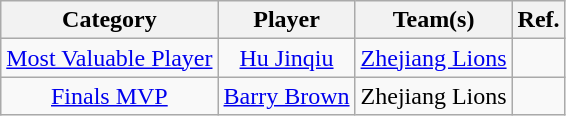<table class="wikitable" style="text-align:center">
<tr>
<th>Category</th>
<th>Player</th>
<th>Team(s)</th>
<th>Ref.</th>
</tr>
<tr>
<td><a href='#'>Most Valuable Player</a></td>
<td><a href='#'>Hu Jinqiu</a></td>
<td><a href='#'>Zhejiang Lions</a></td>
<td></td>
</tr>
<tr>
<td><a href='#'>Finals MVP</a></td>
<td><a href='#'>Barry Brown</a></td>
<td>Zhejiang Lions</td>
<td></td>
</tr>
</table>
